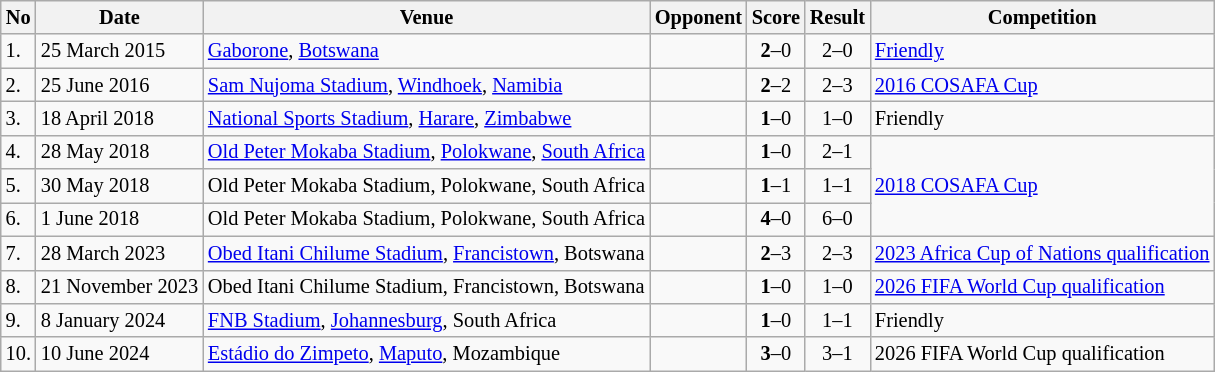<table class="wikitable" style="font-size:85%;">
<tr>
<th>No</th>
<th>Date</th>
<th>Venue</th>
<th>Opponent</th>
<th>Score</th>
<th>Result</th>
<th>Competition</th>
</tr>
<tr>
<td>1.</td>
<td>25 March 2015</td>
<td><a href='#'>Gaborone</a>, <a href='#'>Botswana</a></td>
<td></td>
<td align=center><strong>2</strong>–0</td>
<td align=center>2–0</td>
<td><a href='#'>Friendly</a></td>
</tr>
<tr>
<td>2.</td>
<td>25 June 2016</td>
<td><a href='#'>Sam Nujoma Stadium</a>, <a href='#'>Windhoek</a>, <a href='#'>Namibia</a></td>
<td></td>
<td align=center><strong>2</strong>–2</td>
<td align=center>2–3</td>
<td><a href='#'>2016 COSAFA Cup</a></td>
</tr>
<tr>
<td>3.</td>
<td>18 April 2018</td>
<td><a href='#'>National Sports Stadium</a>, <a href='#'>Harare</a>, <a href='#'>Zimbabwe</a></td>
<td></td>
<td align=center><strong>1</strong>–0</td>
<td align=center>1–0</td>
<td>Friendly</td>
</tr>
<tr>
<td>4.</td>
<td>28 May 2018</td>
<td><a href='#'>Old Peter Mokaba Stadium</a>, <a href='#'>Polokwane</a>, <a href='#'>South Africa</a></td>
<td></td>
<td align=center><strong>1</strong>–0</td>
<td align=center>2–1</td>
<td rowspan="3"><a href='#'>2018 COSAFA Cup</a></td>
</tr>
<tr>
<td>5.</td>
<td>30 May 2018</td>
<td>Old Peter Mokaba Stadium, Polokwane, South Africa</td>
<td></td>
<td align=center><strong>1</strong>–1</td>
<td align=center>1–1</td>
</tr>
<tr>
<td>6.</td>
<td>1 June 2018</td>
<td>Old Peter Mokaba Stadium, Polokwane, South Africa</td>
<td></td>
<td align=center><strong>4</strong>–0</td>
<td align=center>6–0</td>
</tr>
<tr>
<td>7.</td>
<td>28 March 2023</td>
<td><a href='#'>Obed Itani Chilume Stadium</a>, <a href='#'>Francistown</a>, Botswana</td>
<td></td>
<td align=center><strong>2</strong>–3</td>
<td align=center>2–3</td>
<td><a href='#'>2023 Africa Cup of Nations qualification</a></td>
</tr>
<tr>
<td>8.</td>
<td>21 November 2023</td>
<td>Obed Itani Chilume Stadium, Francistown, Botswana</td>
<td></td>
<td align=center><strong>1</strong>–0</td>
<td align=center>1–0</td>
<td><a href='#'>2026 FIFA World Cup qualification</a></td>
</tr>
<tr>
<td>9.</td>
<td>8 January 2024</td>
<td><a href='#'>FNB Stadium</a>, <a href='#'>Johannesburg</a>, South Africa</td>
<td></td>
<td align=center><strong>1</strong>–0</td>
<td align=center>1–1</td>
<td>Friendly</td>
</tr>
<tr>
<td>10.</td>
<td>10 June 2024</td>
<td><a href='#'>Estádio do Zimpeto</a>, <a href='#'>Maputo</a>, Mozambique</td>
<td></td>
<td align=center><strong>3</strong>–0</td>
<td align=center>3–1</td>
<td>2026 FIFA World Cup qualification</td>
</tr>
</table>
